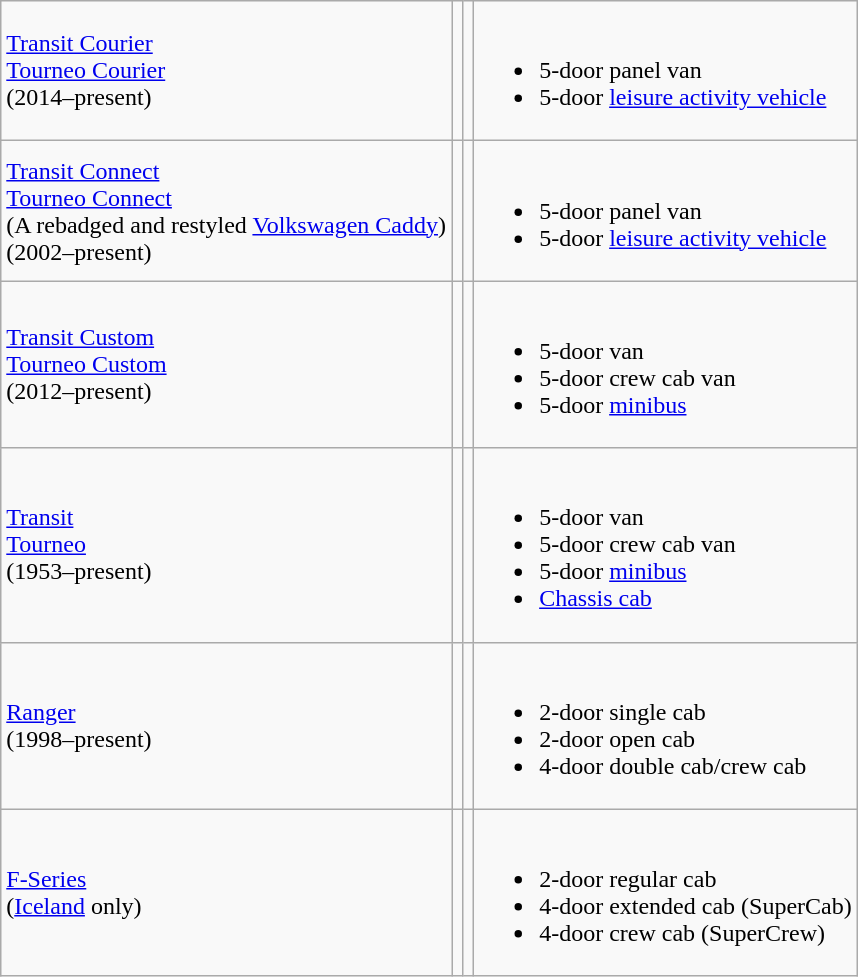<table class="wikitable">
<tr>
<td><a href='#'>Transit Courier<br>Tourneo Courier</a><br>(2014–present)</td>
<td></td>
<td></td>
<td><br><ul><li>5-door panel van</li><li>5-door <a href='#'>leisure activity vehicle</a></li></ul></td>
</tr>
<tr>
<td><a href='#'>Transit Connect<br>Tourneo Connect</a><br>(A rebadged and restyled <a href='#'>Volkswagen Caddy</a>)<br>(2002–present)</td>
<td></td>
<td></td>
<td><br><ul><li>5-door panel van</li><li>5-door <a href='#'>leisure activity vehicle</a></li></ul></td>
</tr>
<tr>
<td><a href='#'>Transit Custom<br>Tourneo Custom</a><br>(2012–present)</td>
<td></td>
<td></td>
<td><br><ul><li>5-door van</li><li>5-door crew cab van</li><li>5-door <a href='#'>minibus</a></li></ul></td>
</tr>
<tr>
<td><a href='#'>Transit<br>Tourneo</a><br>(1953–present)</td>
<td></td>
<td></td>
<td><br><ul><li>5-door van</li><li>5-door crew cab van</li><li>5-door <a href='#'>minibus</a></li><li><a href='#'>Chassis cab</a></li></ul></td>
</tr>
<tr>
<td><a href='#'>Ranger</a><br>(1998–present)</td>
<td></td>
<td></td>
<td><br><ul><li>2-door single cab</li><li>2-door open cab</li><li>4-door double cab/crew cab</li></ul></td>
</tr>
<tr>
<td><a href='#'>F-Series</a><br>(<a href='#'>Iceland</a> only)</td>
<td></td>
<td></td>
<td><br><ul><li>2-door regular cab</li><li>4-door extended cab (SuperCab)</li><li>4-door crew cab (SuperCrew)</li></ul></td>
</tr>
</table>
